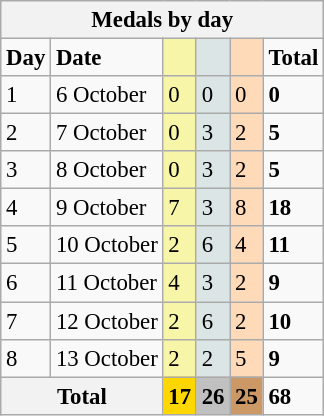<table class=wikitable style="font-size:95%;">
<tr>
<th colspan=7>Medals by day</th>
</tr>
<tr>
<td><strong>Day</strong></td>
<td><strong>Date</strong></td>
<td bgcolor=F7F6A8></td>
<td bgcolor=DCE5E5></td>
<td bgcolor=FFDAB9></td>
<td><strong>Total</strong></td>
</tr>
<tr>
<td>1</td>
<td>6 October</td>
<td bgcolor=F7F6A8>0</td>
<td bgcolor=DCE5E5>0</td>
<td bgcolor=FFDAB9>0</td>
<td><strong>0</strong></td>
</tr>
<tr>
<td>2</td>
<td>7 October</td>
<td bgcolor=F7F6A8>0</td>
<td bgcolor=DCE5E5>3</td>
<td bgcolor=FFDAB9>2</td>
<td><strong>5</strong></td>
</tr>
<tr>
<td>3</td>
<td>8 October</td>
<td bgcolor=F7F6A8>0</td>
<td bgcolor=DCE5E5>3</td>
<td bgcolor=FFDAB9>2</td>
<td><strong>5</strong></td>
</tr>
<tr>
<td>4</td>
<td>9 October</td>
<td bgcolor=F7F6A8>7</td>
<td bgcolor=DCE5E5>3</td>
<td bgcolor=FFDAB9>8</td>
<td><strong>18</strong></td>
</tr>
<tr>
<td>5</td>
<td>10 October</td>
<td bgcolor=F7F6A8>2</td>
<td bgcolor=DCE5E5>6</td>
<td bgcolor=FFDAB9>4</td>
<td><strong>11</strong></td>
</tr>
<tr>
<td>6</td>
<td>11 October</td>
<td bgcolor=F7F6A8>4</td>
<td bgcolor=DCE5E5>3</td>
<td bgcolor=FFDAB9>2</td>
<td><strong>9</strong></td>
</tr>
<tr>
<td>7</td>
<td>12 October</td>
<td bgcolor=F7F6A8>2</td>
<td bgcolor=DCE5E5>6</td>
<td bgcolor=FFDAB9>2</td>
<td><strong>10</strong></td>
</tr>
<tr>
<td>8</td>
<td>13 October</td>
<td bgcolor=F7F6A8>2</td>
<td bgcolor=DCE5E5>2</td>
<td bgcolor=FFDAB9>5</td>
<td><strong>9</strong></td>
</tr>
<tr>
<th colspan=2>Total</th>
<td style="background:gold;"><strong>17</strong></td>
<td style="background:silver;"><strong>26</strong></td>
<td style="background:#c96;"><strong>25</strong></td>
<td><strong>68</strong></td>
</tr>
</table>
